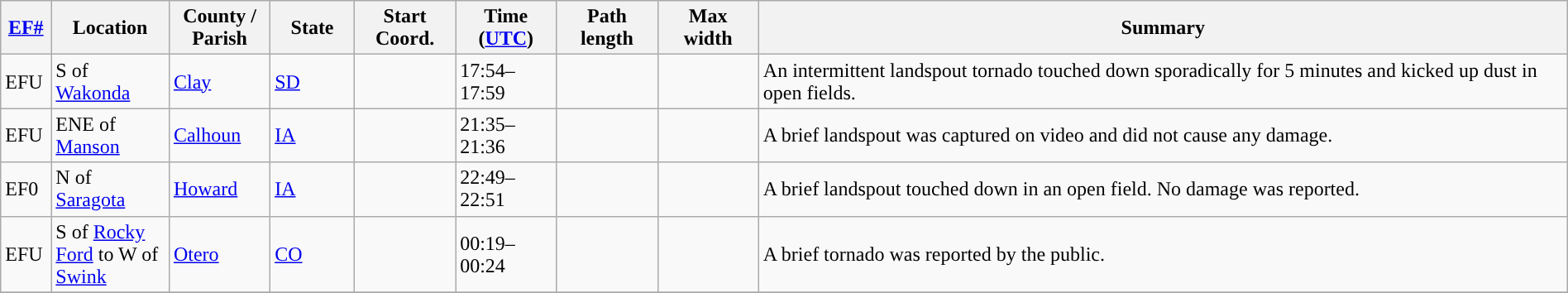<table class="wikitable sortable" style="width:100%;">
<tr>
<th scope="col"  style="width:3%; text-align:center;"><a href='#'>EF#</a></th>
<th scope="col"  style="width:7%; text-align:center;" class="unsortable">Location</th>
<th scope="col"  style="width:6%; text-align:center;" class="unsortable">County / Parish</th>
<th scope="col"  style="width:5%; text-align:center;">State</th>
<th scope="col"  style="width:6%; text-align:center;">Start Coord.</th>
<th scope="col"  style="width:6%; text-align:center;">Time (<a href='#'>UTC</a>)</th>
<th scope="col"  style="width:6%; text-align:center;">Path length</th>
<th scope="col"  style="width:6%; text-align:center;">Max width</th>
<th scope="col" class="unsortable" style="width:48%; text-align:center;">Summary</th>
</tr>
<tr>
<td>EFU</td>
<td>S of <a href='#'>Wakonda</a></td>
<td><a href='#'>Clay</a></td>
<td><a href='#'>SD</a></td>
<td></td>
<td>17:54–17:59</td>
<td></td>
<td></td>
<td>An intermittent landspout tornado touched down sporadically for 5 minutes and kicked up dust in open fields.</td>
</tr>
<tr>
<td>EFU</td>
<td>ENE of <a href='#'>Manson</a></td>
<td><a href='#'>Calhoun</a></td>
<td><a href='#'>IA</a></td>
<td></td>
<td>21:35–21:36</td>
<td></td>
<td></td>
<td>A brief landspout was captured on video and did not cause any damage.</td>
</tr>
<tr>
<td>EF0</td>
<td>N of <a href='#'>Saragota</a></td>
<td><a href='#'>Howard</a></td>
<td><a href='#'>IA</a></td>
<td></td>
<td>22:49–22:51</td>
<td></td>
<td></td>
<td>A brief landspout touched down in an open field. No damage was reported.</td>
</tr>
<tr>
<td>EFU</td>
<td>S of <a href='#'>Rocky Ford</a> to W of <a href='#'>Swink</a></td>
<td><a href='#'>Otero</a></td>
<td><a href='#'>CO</a></td>
<td></td>
<td>00:19–00:24</td>
<td></td>
<td></td>
<td>A brief tornado was reported by the public.</td>
</tr>
<tr>
</tr>
</table>
